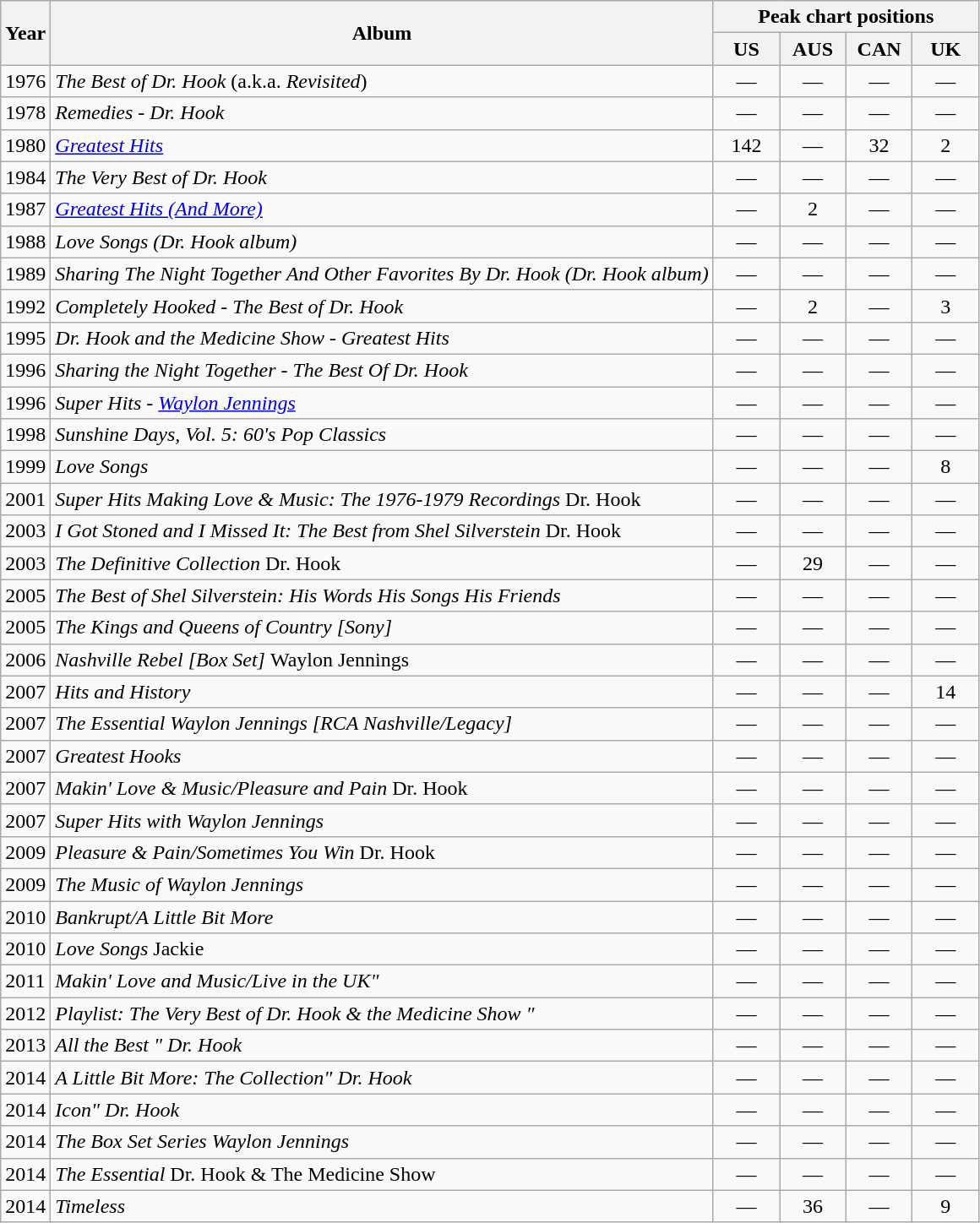<table class="wikitable">
<tr>
<th rowspan="2">Year</th>
<th rowspan="2">Album</th>
<th colspan="4">Peak chart positions</th>
</tr>
<tr>
<th style="width:45px;">US</th>
<th style="width:45px;">AUS</th>
<th style="width:45px;">CAN</th>
<th style="width:45px;">UK</th>
</tr>
<tr>
<td>1976</td>
<td><em>The Best of Dr. Hook</em> (a.k.a. <em>Revisited</em>)</td>
<td style="text-align:center;">—</td>
<td style="text-align:center;">—</td>
<td style="text-align:center;">—</td>
<td style="text-align:center;">—</td>
</tr>
<tr>
<td>1978</td>
<td><em>Remedies - Dr. Hook</em></td>
<td style="text-align:center;">—</td>
<td style="text-align:center;">—</td>
<td style="text-align:center;">—</td>
<td style="text-align:center;">—</td>
</tr>
<tr>
<td>1980</td>
<td><em><a href='#'>Greatest Hits</a></em></td>
<td style="text-align:center;">142</td>
<td style="text-align:center;">—</td>
<td style="text-align:center;">32</td>
<td style="text-align:center;">2</td>
</tr>
<tr>
<td>1984</td>
<td><em>The Very Best of Dr. Hook</em></td>
<td style="text-align:center;">—</td>
<td style="text-align:center;">—</td>
<td style="text-align:center;">—</td>
<td style="text-align:center;">—</td>
</tr>
<tr>
<td>1987</td>
<td><em><a href='#'>Greatest Hits (And More)</a></em></td>
<td style="text-align:center;">—</td>
<td style="text-align:center;">2</td>
<td style="text-align:center;">—</td>
<td style="text-align:center;">—</td>
</tr>
<tr>
<td>1988</td>
<td><em>Love Songs (Dr. Hook album)</em></td>
<td style="text-align:center;">—</td>
<td style="text-align:center;">—</td>
<td style="text-align:center;">—</td>
<td style="text-align:center;">—</td>
</tr>
<tr>
<td>1989</td>
<td><em>Sharing The Night Together And Other Favorites By Dr. Hook  (Dr. Hook album)</em></td>
<td style="text-align:center;">—</td>
<td style="text-align:center;">—</td>
<td style="text-align:center;">—</td>
<td style="text-align:center;">—</td>
</tr>
<tr>
<td>1992</td>
<td><em>Completely Hooked - The Best of Dr. Hook</em></td>
<td style="text-align:center;">—</td>
<td style="text-align:center;">2</td>
<td style="text-align:center;">—</td>
<td style="text-align:center;">3</td>
</tr>
<tr>
<td>1995</td>
<td><em>Dr. Hook and the Medicine Show - Greatest Hits</em></td>
<td style="text-align:center;">—</td>
<td style="text-align:center;">—</td>
<td style="text-align:center;">—</td>
<td style="text-align:center;">—</td>
</tr>
<tr>
<td>1996</td>
<td><em>Sharing the Night Together - The Best Of Dr. Hook</em></td>
<td style="text-align:center;">—</td>
<td style="text-align:center;">—</td>
<td style="text-align:center;">—</td>
<td style="text-align:center;">—</td>
</tr>
<tr>
<td>1996</td>
<td><em>Super Hits - <a href='#'>Waylon Jennings</a></em></td>
<td style="text-align:center;">—</td>
<td style="text-align:center;">—</td>
<td style="text-align:center;">—</td>
<td style="text-align:center;">—</td>
</tr>
<tr>
<td>1998</td>
<td><em>Sunshine Days, Vol. 5: 60's Pop Classics </em></td>
<td style="text-align:center;">—</td>
<td style="text-align:center;">—</td>
<td style="text-align:center;">—</td>
<td style="text-align:center;">—</td>
</tr>
<tr>
<td>1999</td>
<td><em>Love Songs</em></td>
<td style="text-align:center;">—</td>
<td style="text-align:center;">—</td>
<td style="text-align:center;">—</td>
<td style="text-align:center;">8</td>
</tr>
<tr>
<td>2001</td>
<td><em>Super Hits Making Love & Music: The 1976-1979 Recordings </em> Dr. Hook</td>
<td style="text-align:center;">—</td>
<td style="text-align:center;">—</td>
<td style="text-align:center;">—</td>
<td style="text-align:center;">—</td>
</tr>
<tr>
<td>2003</td>
<td><em>I Got Stoned and I Missed It: The Best from Shel Silverstein</em> Dr. Hook</td>
<td style="text-align:center;">—</td>
<td style="text-align:center;">—</td>
<td style="text-align:center;">—</td>
<td style="text-align:center;">—</td>
</tr>
<tr>
<td>2003</td>
<td><em>The Definitive Collection</em> Dr. Hook</td>
<td style="text-align:center;">—</td>
<td style="text-align:center;">29</td>
<td style="text-align:center;">—</td>
<td style="text-align:center;">—</td>
</tr>
<tr>
<td>2005</td>
<td><em>The Best of Shel Silverstein: His Words His Songs His Friends</em></td>
<td style="text-align:center;">—</td>
<td style="text-align:center;">—</td>
<td style="text-align:center;">—</td>
<td style="text-align:center;">—</td>
</tr>
<tr>
<td>2005</td>
<td><em>The Kings and Queens of Country [Sony]</em></td>
<td style="text-align:center;">—</td>
<td style="text-align:center;">—</td>
<td style="text-align:center;">—</td>
<td style="text-align:center;">—</td>
</tr>
<tr>
<td>2006</td>
<td><em>Nashville Rebel [Box Set] </em>  Waylon Jennings</td>
<td style="text-align:center;">—</td>
<td style="text-align:center;">—</td>
<td style="text-align:center;">—</td>
<td style="text-align:center;">—</td>
</tr>
<tr>
<td>2007</td>
<td><em>Hits and History</em></td>
<td style="text-align:center;">—</td>
<td style="text-align:center;">—</td>
<td style="text-align:center;">—</td>
<td style="text-align:center;">14</td>
</tr>
<tr>
<td>2007</td>
<td><em>The Essential Waylon Jennings [RCA Nashville/Legacy]</em></td>
<td style="text-align:center;">—</td>
<td style="text-align:center;">—</td>
<td style="text-align:center;">—</td>
<td style="text-align:center;">—</td>
</tr>
<tr>
<td>2007</td>
<td><em>Greatest Hooks</em></td>
<td style="text-align:center;">—</td>
<td style="text-align:center;">—</td>
<td style="text-align:center;">—</td>
<td style="text-align:center;">—</td>
</tr>
<tr>
<td>2007</td>
<td><em>Makin' Love & Music/Pleasure and Pain </em>  Dr. Hook</td>
<td style="text-align:center;">—</td>
<td style="text-align:center;">—</td>
<td style="text-align:center;">—</td>
<td style="text-align:center;">—</td>
</tr>
<tr>
<td>2007</td>
<td><em>Super Hits with Waylon Jennings</em></td>
<td style="text-align:center;">—</td>
<td style="text-align:center;">—</td>
<td style="text-align:center;">—</td>
<td style="text-align:center;">—</td>
</tr>
<tr>
<td>2009</td>
<td><em>Pleasure & Pain/Sometimes You Win </em>  Dr. Hook</td>
<td style="text-align:center;">—</td>
<td style="text-align:center;">—</td>
<td style="text-align:center;">—</td>
<td style="text-align:center;">—</td>
</tr>
<tr>
<td>2009</td>
<td><em>The Music of Waylon Jennings</em></td>
<td style="text-align:center;">—</td>
<td style="text-align:center;">—</td>
<td style="text-align:center;">—</td>
<td style="text-align:center;">—</td>
</tr>
<tr>
<td>2010</td>
<td><em>Bankrupt/A Little Bit More </em></td>
<td style="text-align:center;">—</td>
<td style="text-align:center;">—</td>
<td style="text-align:center;">—</td>
<td style="text-align:center;">—</td>
</tr>
<tr>
<td>2010</td>
<td><em>Love Songs</em>   Jackie</td>
<td style="text-align:center;">—</td>
<td style="text-align:center;">—</td>
<td style="text-align:center;">—</td>
<td style="text-align:center;">—</td>
</tr>
<tr>
<td>2011</td>
<td><em>Makin' Love and Music/Live in the UK"</em></td>
<td style="text-align:center;">—</td>
<td style="text-align:center;">—</td>
<td style="text-align:center;">—</td>
<td style="text-align:center;">—</td>
</tr>
<tr>
<td>2012</td>
<td><em>Playlist: The Very Best of Dr. Hook & the Medicine Show "</em></td>
<td style="text-align:center;">—</td>
<td style="text-align:center;">—</td>
<td style="text-align:center;">—</td>
<td style="text-align:center;">—</td>
</tr>
<tr>
<td>2013</td>
<td><em>All the Best "   Dr. Hook</em></td>
<td style="text-align:center;">—</td>
<td style="text-align:center;">—</td>
<td style="text-align:center;">—</td>
<td style="text-align:center;">—</td>
</tr>
<tr>
<td>2014</td>
<td><em>A Little Bit More: The Collection"    Dr. Hook</em></td>
<td style="text-align:center;">—</td>
<td style="text-align:center;">—</td>
<td style="text-align:center;">—</td>
<td style="text-align:center;">—</td>
</tr>
<tr>
<td>2014</td>
<td><em>Icon"    Dr. Hook</em></td>
<td style="text-align:center;">—</td>
<td style="text-align:center;">—</td>
<td style="text-align:center;">—</td>
<td style="text-align:center;">—</td>
</tr>
<tr>
<td>2014</td>
<td><em>The Box Set Series Waylon Jennings</em></td>
<td style="text-align:center;">—</td>
<td style="text-align:center;">—</td>
<td style="text-align:center;">—</td>
<td style="text-align:center;">—</td>
</tr>
<tr>
<td>2014</td>
<td><em>The Essential </em>  Dr. Hook & The Medicine Show</td>
<td style="text-align:center;">—</td>
<td style="text-align:center;">—</td>
<td style="text-align:center;">—</td>
<td style="text-align:center;">—</td>
</tr>
<tr>
<td>2014</td>
<td><em>Timeless</em></td>
<td style="text-align:center;">—</td>
<td style="text-align:center;">36</td>
<td style="text-align:center;">—</td>
<td style="text-align:center;">9</td>
</tr>
</table>
